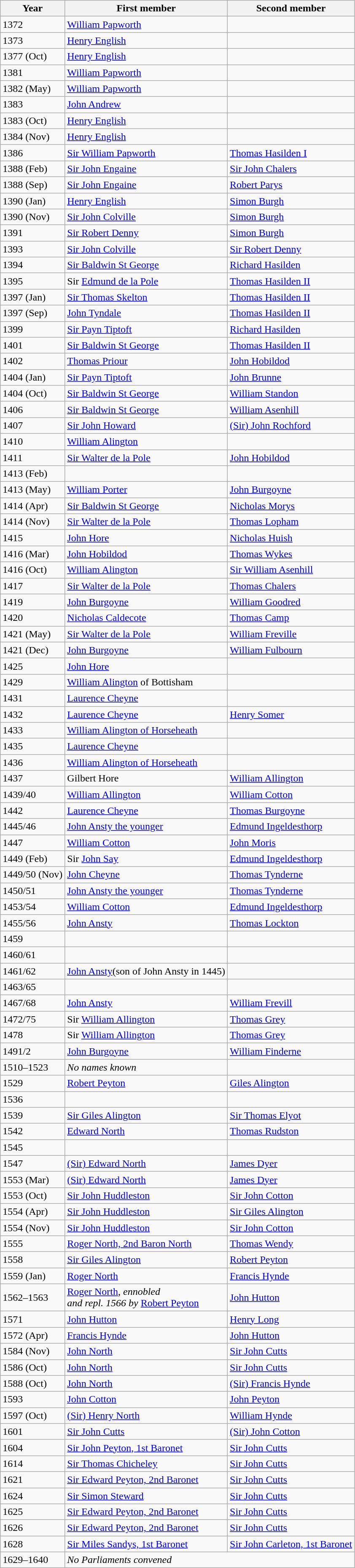<table class="wikitable">
<tr>
<th>Year</th>
<th>First member</th>
<th>Second member</th>
</tr>
<tr>
<td>1372</td>
<td><a href='#'>William Papworth</a></td>
<td></td>
</tr>
<tr>
<td>1373</td>
<td><a href='#'>Henry English</a></td>
<td></td>
</tr>
<tr>
<td>1377 (Oct)</td>
<td><a href='#'>Henry English</a></td>
<td></td>
</tr>
<tr>
<td>1381</td>
<td><a href='#'>William Papworth</a></td>
<td></td>
</tr>
<tr>
<td>1382 (May)</td>
<td><a href='#'>William Papworth</a></td>
<td></td>
</tr>
<tr>
<td>1383</td>
<td><a href='#'>John Andrew</a></td>
<td></td>
</tr>
<tr>
<td>1383 (Oct)</td>
<td><a href='#'>Henry English</a></td>
<td></td>
</tr>
<tr>
<td>1384 (Nov)</td>
<td><a href='#'>Henry English</a></td>
<td></td>
</tr>
<tr>
<td>1386</td>
<td><a href='#'>Sir William Papworth</a></td>
<td><a href='#'>Thomas Hasilden I</a></td>
</tr>
<tr>
<td>1388 (Feb)</td>
<td><a href='#'>Sir John Engaine</a></td>
<td><a href='#'>Sir John Chalers</a></td>
</tr>
<tr>
<td>1388 (Sep)</td>
<td><a href='#'>Sir John Engaine</a></td>
<td><a href='#'>Robert Parys</a></td>
</tr>
<tr>
<td>1390 (Jan)</td>
<td><a href='#'>Henry English</a></td>
<td><a href='#'>Simon Burgh</a></td>
</tr>
<tr>
<td>1390 (Nov)</td>
<td><a href='#'>Sir John Colville</a></td>
<td><a href='#'>Simon Burgh</a></td>
</tr>
<tr>
<td>1391</td>
<td><a href='#'>Sir Robert Denny</a></td>
<td><a href='#'>Simon Burgh</a></td>
</tr>
<tr>
<td>1393</td>
<td><a href='#'>Sir John Colville</a></td>
<td><a href='#'>Sir Robert Denny</a></td>
</tr>
<tr>
<td>1394</td>
<td><a href='#'>Sir Baldwin St George</a></td>
<td><a href='#'>Richard Hasilden</a></td>
</tr>
<tr>
<td>1395</td>
<td>Sir <a href='#'>Edmund de la Pole</a></td>
<td><a href='#'>Thomas Hasilden II</a></td>
</tr>
<tr>
<td>1397 (Jan)</td>
<td><a href='#'>Sir Thomas Skelton</a></td>
<td><a href='#'>Thomas Hasilden II</a></td>
</tr>
<tr>
<td>1397 (Sep)</td>
<td><a href='#'>John Tyndale</a></td>
<td><a href='#'>Thomas Hasilden II</a></td>
</tr>
<tr>
<td>1399</td>
<td><a href='#'>Sir Payn Tiptoft</a></td>
<td><a href='#'>Richard Hasilden</a></td>
</tr>
<tr>
<td>1401</td>
<td><a href='#'>Sir Baldwin St George</a></td>
<td><a href='#'>Thomas Hasilden II</a></td>
</tr>
<tr>
<td>1402</td>
<td><a href='#'>Thomas Priour</a></td>
<td><a href='#'>John Hobildod</a></td>
</tr>
<tr>
<td>1404 (Jan)</td>
<td><a href='#'>Sir Payn Tiptoft</a></td>
<td><a href='#'>John Brunne</a></td>
</tr>
<tr>
<td>1404 (Oct)</td>
<td><a href='#'>Sir Baldwin St George</a></td>
<td><a href='#'>William Standon</a></td>
</tr>
<tr>
<td>1406</td>
<td><a href='#'>Sir Baldwin St George</a></td>
<td><a href='#'>William Asenhill</a></td>
</tr>
<tr>
<td>1407</td>
<td><a href='#'>Sir John Howard</a></td>
<td><a href='#'>(Sir) John Rochford</a></td>
</tr>
<tr>
<td>1410</td>
<td><a href='#'>William Alington</a></td>
<td></td>
</tr>
<tr>
<td>1411</td>
<td><a href='#'>Sir Walter de la Pole</a></td>
<td><a href='#'>John Hobildod</a></td>
</tr>
<tr>
<td>1413 (Feb)</td>
<td></td>
<td></td>
</tr>
<tr>
<td>1413 (May)</td>
<td><a href='#'>William Porter</a></td>
<td><a href='#'>John Burgoyne</a></td>
</tr>
<tr>
<td>1414 (Apr)</td>
<td><a href='#'>Sir Baldwin St George</a></td>
<td><a href='#'>Nicholas Morys</a></td>
</tr>
<tr>
<td>1414 (Nov)</td>
<td><a href='#'>Sir Walter de la Pole</a></td>
<td><a href='#'>Thomas Lopham</a></td>
</tr>
<tr>
<td>1415</td>
<td><a href='#'>John Hore</a></td>
<td><a href='#'>Nicholas Huish</a></td>
</tr>
<tr>
<td>1416 (Mar)</td>
<td><a href='#'>John Hobildod</a></td>
<td><a href='#'>Thomas Wykes</a></td>
</tr>
<tr>
<td>1416 (Oct)</td>
<td><a href='#'>William Alington</a></td>
<td><a href='#'>Sir William Asenhill</a></td>
</tr>
<tr>
<td>1417</td>
<td><a href='#'>Sir Walter de la Pole</a></td>
<td><a href='#'>Thomas Chalers</a></td>
</tr>
<tr>
<td>1419</td>
<td><a href='#'>John Burgoyne</a></td>
<td><a href='#'>William Goodred</a></td>
</tr>
<tr>
<td>1420</td>
<td><a href='#'>Nicholas Caldecote</a></td>
<td><a href='#'>Thomas Camp</a></td>
</tr>
<tr>
<td>1421 (May)</td>
<td><a href='#'>Sir Walter de la Pole</a></td>
<td><a href='#'>William Freville</a></td>
</tr>
<tr>
<td>1421 (Dec)</td>
<td><a href='#'>John Burgoyne</a></td>
<td><a href='#'>William Fulbourn</a></td>
</tr>
<tr>
<td>1425</td>
<td><a href='#'>John Hore</a></td>
<td></td>
</tr>
<tr>
<td>1429</td>
<td><a href='#'>William Alington</a> of Bottisham</td>
<td></td>
</tr>
<tr>
<td>1431</td>
<td><a href='#'>Laurence Cheyne</a></td>
<td></td>
</tr>
<tr>
<td>1432</td>
<td><a href='#'>Laurence Cheyne</a></td>
<td><a href='#'>Henry Somer</a></td>
</tr>
<tr>
<td>1433</td>
<td><a href='#'>William Alington of Horseheath</a></td>
<td></td>
</tr>
<tr>
<td>1435</td>
<td><a href='#'>Laurence Cheyne</a></td>
<td></td>
</tr>
<tr>
<td>1436</td>
<td><a href='#'>William Alington of Horseheath</a></td>
<td></td>
</tr>
<tr>
<td>1437</td>
<td>Gilbert Hore</td>
<td><a href='#'>William Allington</a></td>
</tr>
<tr>
<td>1439/40</td>
<td><a href='#'>William Allington</a></td>
<td><a href='#'>William Cotton</a></td>
</tr>
<tr>
<td>1442</td>
<td><a href='#'>Laurence Cheyne</a></td>
<td><a href='#'>Thomas Burgoyne</a></td>
</tr>
<tr>
<td>1445/46</td>
<td><a href='#'>John Ansty the younger</a></td>
<td><a href='#'>Edmund Ingeldesthorp</a></td>
</tr>
<tr>
<td>1447</td>
<td><a href='#'>William Cotton</a></td>
<td><a href='#'>John Moris</a></td>
</tr>
<tr>
<td>1449 (Feb)</td>
<td>Sir <a href='#'>John Say</a></td>
<td><a href='#'>Edmund Ingeldesthorp</a></td>
</tr>
<tr>
<td>1449/50 (Nov)</td>
<td><a href='#'>John Cheyne</a></td>
<td><a href='#'>Thomas Tynderne</a></td>
</tr>
<tr>
<td>1450/51</td>
<td><a href='#'>John Ansty the younger</a></td>
<td><a href='#'>Thomas Tynderne</a></td>
</tr>
<tr>
<td>1453/54</td>
<td><a href='#'>William Cotton</a></td>
<td><a href='#'>Edmund Ingeldesthorp</a></td>
</tr>
<tr>
<td>1455/56</td>
<td><a href='#'>John Ansty</a></td>
<td><a href='#'>Thomas Lockton</a></td>
</tr>
<tr>
<td>1459</td>
<td></td>
<td></td>
</tr>
<tr>
<td>1460/61</td>
<td></td>
<td></td>
</tr>
<tr>
<td>1461/62</td>
<td><a href='#'>John Ansty</a>(son of John Ansty in 1445)</td>
<td></td>
</tr>
<tr>
<td>1463/65</td>
<td></td>
<td></td>
</tr>
<tr>
<td>1467/68</td>
<td><a href='#'>John Ansty</a></td>
<td><a href='#'>William Frevill</a></td>
</tr>
<tr>
<td>1472/75</td>
<td>Sir <a href='#'>William Allington</a></td>
<td><a href='#'>Thomas Grey</a></td>
</tr>
<tr>
<td>1478</td>
<td>Sir <a href='#'>William Allington</a></td>
<td><a href='#'>Thomas Grey</a></td>
</tr>
<tr>
<td>1491/2</td>
<td><a href='#'>John Burgoyne</a></td>
<td><a href='#'>William Finderne</a></td>
</tr>
<tr>
<td>1510–1523</td>
<td><em>No names known</em></td>
<td></td>
</tr>
<tr>
<td>1529</td>
<td><a href='#'>Robert Peyton</a></td>
<td><a href='#'>Giles Alington</a></td>
</tr>
<tr>
<td>1536</td>
<td></td>
<td></td>
</tr>
<tr>
<td>1539</td>
<td><a href='#'>Sir Giles Alington</a></td>
<td><a href='#'>Sir Thomas Elyot</a></td>
</tr>
<tr>
<td>1542</td>
<td><a href='#'>Edward North</a></td>
<td><a href='#'>Thomas Rudston</a></td>
</tr>
<tr>
<td>1545</td>
<td></td>
<td></td>
</tr>
<tr>
<td>1547</td>
<td><a href='#'>(Sir) Edward North</a></td>
<td><a href='#'>James Dyer</a></td>
</tr>
<tr>
<td>1553 (Mar)</td>
<td><a href='#'>(Sir) Edward North</a></td>
<td><a href='#'>James Dyer</a></td>
</tr>
<tr>
<td>1553 (Oct)</td>
<td><a href='#'>Sir John Huddleston</a></td>
<td><a href='#'>Sir John Cotton</a></td>
</tr>
<tr>
<td>1554 (Apr)</td>
<td><a href='#'>Sir John Huddleston</a></td>
<td><a href='#'>Sir Giles Alington</a></td>
</tr>
<tr>
<td>1554 (Nov)</td>
<td><a href='#'>Sir John Huddleston</a></td>
<td><a href='#'>Sir John Cotton</a></td>
</tr>
<tr>
<td>1555</td>
<td><a href='#'>Roger North, 2nd Baron North</a></td>
<td><a href='#'>Thomas Wendy</a></td>
</tr>
<tr>
<td>1558</td>
<td><a href='#'>Sir Giles Alington</a></td>
<td><a href='#'>Robert Peyton</a></td>
</tr>
<tr>
<td>1559 (Jan)</td>
<td><a href='#'>Roger North</a></td>
<td><a href='#'>Francis Hynde</a></td>
</tr>
<tr>
<td>1562–1563</td>
<td><a href='#'>Roger North</a>, <em>ennobled</em> <br> <em>and repl. 1566 by</em> <a href='#'>Robert Peyton</a></td>
<td><a href='#'>John Hutton</a></td>
</tr>
<tr>
<td>1571</td>
<td><a href='#'>John Hutton</a></td>
<td><a href='#'>Henry Long</a></td>
</tr>
<tr>
<td>1572 (Apr)</td>
<td><a href='#'>Francis Hynde</a></td>
<td><a href='#'>John Hutton</a></td>
</tr>
<tr>
<td>1584 (Nov)</td>
<td><a href='#'>John North</a></td>
<td><a href='#'>Sir John Cutts</a></td>
</tr>
<tr>
<td>1586 (Oct)</td>
<td><a href='#'>John North</a></td>
<td><a href='#'>Sir John Cutts</a></td>
</tr>
<tr>
<td>1588 (Oct)</td>
<td><a href='#'>John North</a></td>
<td><a href='#'>(Sir) Francis Hynde</a></td>
</tr>
<tr>
<td>1593</td>
<td><a href='#'>John Cotton</a></td>
<td><a href='#'>John Peyton</a></td>
</tr>
<tr>
<td>1597 (Oct)</td>
<td><a href='#'>(Sir) Henry North</a></td>
<td><a href='#'>William Hynde</a></td>
</tr>
<tr>
<td>1601</td>
<td><a href='#'>Sir John Cutts</a></td>
<td><a href='#'>(Sir) John Cotton</a></td>
</tr>
<tr>
<td>1604</td>
<td><a href='#'>Sir John Peyton, 1st Baronet</a></td>
<td><a href='#'>Sir John Cutts</a></td>
</tr>
<tr>
<td>1614</td>
<td><a href='#'>Sir Thomas Chicheley</a></td>
<td><a href='#'>Sir John Cutts</a></td>
</tr>
<tr>
<td>1621</td>
<td><a href='#'>Sir Edward Peyton, 2nd Baronet</a></td>
<td><a href='#'>Sir John Cutts</a></td>
</tr>
<tr>
<td>1624</td>
<td><a href='#'>Sir Simon Steward</a></td>
<td><a href='#'>Sir John Cutts</a></td>
</tr>
<tr>
<td>1625</td>
<td><a href='#'>Sir Edward Peyton, 2nd Baronet</a></td>
<td><a href='#'>Sir John Cutts</a></td>
</tr>
<tr>
<td>1626</td>
<td><a href='#'>Sir Edward Peyton, 2nd Baronet</a></td>
<td><a href='#'>Sir John Cutts</a></td>
</tr>
<tr>
<td>1628</td>
<td><a href='#'>Sir Miles Sandys, 1st Baronet</a></td>
<td><a href='#'>Sir John Carleton, 1st Baronet</a></td>
</tr>
<tr>
<td>1629–1640</td>
<td colspan = "2"><em>No Parliaments convened</em></td>
</tr>
</table>
